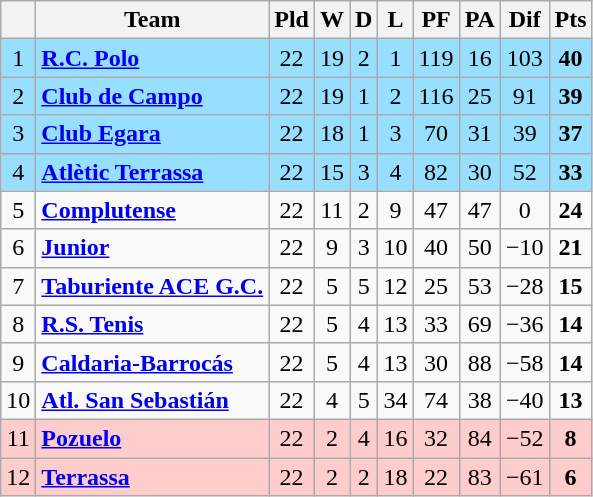<table class="wikitable sortable" style="text-align: center;">
<tr>
<th align="center"></th>
<th align="center">Team</th>
<th align="center">Pld</th>
<th align="center">W</th>
<th align="center">D</th>
<th align="center">L</th>
<th align="center">PF</th>
<th align="center">PA</th>
<th align="center">Dif</th>
<th align="center">Pts</th>
</tr>
<tr style="background:#97DEFF;">
<td>1</td>
<td align="left"><strong><a href='#'>R.C. Polo</a></strong></td>
<td>22</td>
<td>19</td>
<td>2</td>
<td>1</td>
<td>119</td>
<td>16</td>
<td>103</td>
<td><strong>40</strong></td>
</tr>
<tr ! style="background:#97DEFF;">
<td>2</td>
<td align="left"><strong><a href='#'>Club de Campo</a></strong></td>
<td>22</td>
<td>19</td>
<td>1</td>
<td>2</td>
<td>116</td>
<td>25</td>
<td>91</td>
<td><strong>39</strong></td>
</tr>
<tr ! style="background:#97DEFF;">
<td>3</td>
<td align="left"><strong><a href='#'>Club Egara</a>      </strong></td>
<td>22</td>
<td>18</td>
<td>1</td>
<td>3</td>
<td>70</td>
<td>31</td>
<td>39</td>
<td><strong>37</strong></td>
</tr>
<tr ! style="background:#97DEFF;">
<td>4</td>
<td align="left"><strong><a href='#'>Atlètic Terrassa</a> </strong></td>
<td>22</td>
<td>15</td>
<td>3</td>
<td>4</td>
<td>82</td>
<td>30</td>
<td>52</td>
<td><strong>33</strong></td>
</tr>
<tr !>
<td>5</td>
<td align="left"><strong><a href='#'>Complutense</a>   </strong></td>
<td>22</td>
<td>11</td>
<td>2</td>
<td>9</td>
<td>47</td>
<td>47</td>
<td>0</td>
<td><strong>24</strong></td>
</tr>
<tr !>
<td>6</td>
<td align="left"><strong><a href='#'>Junior</a>   </strong></td>
<td>22</td>
<td>9</td>
<td>3</td>
<td>10</td>
<td>40</td>
<td>50</td>
<td>−10</td>
<td><strong>21</strong></td>
</tr>
<tr !>
<td>7</td>
<td align="left"><strong><a href='#'>Taburiente ACE G.C.</a> </strong></td>
<td>22</td>
<td>5</td>
<td>5</td>
<td>12</td>
<td>25</td>
<td>53</td>
<td>−28</td>
<td><strong>15</strong></td>
</tr>
<tr !>
<td>8</td>
<td align="left"><strong><a href='#'>R.S. Tenis</a></strong></td>
<td>22</td>
<td>5</td>
<td>4</td>
<td>13</td>
<td>33</td>
<td>69</td>
<td>−36</td>
<td><strong>14</strong></td>
</tr>
<tr !>
<td>9</td>
<td align="left"><strong><a href='#'>Caldaria-Barrocás</a>  </strong></td>
<td>22</td>
<td>5</td>
<td>4</td>
<td>13</td>
<td>30</td>
<td>88</td>
<td>−58</td>
<td><strong>14</strong></td>
</tr>
<tr !>
<td>10</td>
<td align="left"><strong><a href='#'>Atl. San Sebastián</a></strong></td>
<td>22</td>
<td>4</td>
<td>5</td>
<td>34</td>
<td>74</td>
<td>38</td>
<td>−40</td>
<td><strong>13</strong></td>
</tr>
<tr ! style="background:#FFCCCC;">
<td>11</td>
<td align="left"><strong><a href='#'>Pozuelo</a> </strong></td>
<td>22</td>
<td>2</td>
<td>4</td>
<td>16</td>
<td>32</td>
<td>84</td>
<td>−52</td>
<td><strong>8</strong></td>
</tr>
<tr ! style="background:#FFCCCC;">
<td>12</td>
<td align="left"><strong><a href='#'>Terrassa</a> </strong></td>
<td>22</td>
<td>2</td>
<td>2</td>
<td>18</td>
<td>22</td>
<td>83</td>
<td>−61</td>
<td><strong>6</strong></td>
</tr>
</table>
